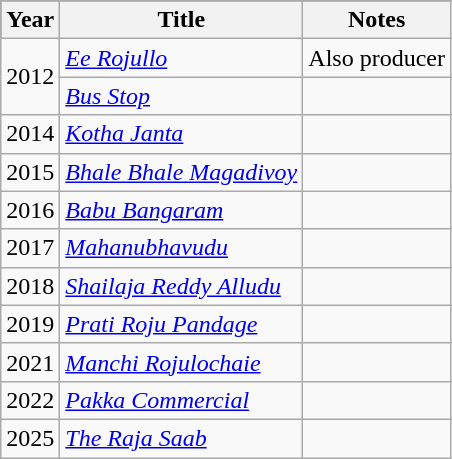<table class="wikitable sortable">
<tr style="background:green; text-align:center;">
<th>Year</th>
<th>Title</th>
<th class="unsortable">Notes</th>
</tr>
<tr>
<td rowspan="2">2012</td>
<td><em><a href='#'>Ee Rojullo</a></em></td>
<td>Also producer</td>
</tr>
<tr>
<td><em><a href='#'>Bus Stop</a></em></td>
<td></td>
</tr>
<tr>
<td>2014</td>
<td><em><a href='#'>Kotha Janta</a></em></td>
<td></td>
</tr>
<tr>
<td>2015</td>
<td><em><a href='#'>Bhale Bhale Magadivoy</a></em></td>
<td></td>
</tr>
<tr>
<td>2016</td>
<td><em><a href='#'>Babu Bangaram</a></em></td>
<td></td>
</tr>
<tr>
<td>2017</td>
<td><em><a href='#'>Mahanubhavudu</a></em></td>
<td></td>
</tr>
<tr>
<td>2018</td>
<td><em><a href='#'>Shailaja Reddy Alludu</a></em></td>
<td></td>
</tr>
<tr>
<td>2019</td>
<td><em><a href='#'>Prati Roju Pandage</a></em></td>
<td></td>
</tr>
<tr>
<td>2021</td>
<td><em><a href='#'>Manchi Rojulochaie</a></em></td>
<td></td>
</tr>
<tr>
<td>2022</td>
<td><em><a href='#'>Pakka Commercial</a></em></td>
<td></td>
</tr>
<tr>
<td>2025</td>
<td><em><a href='#'>The Raja Saab</a></em></td>
<td></td>
</tr>
</table>
